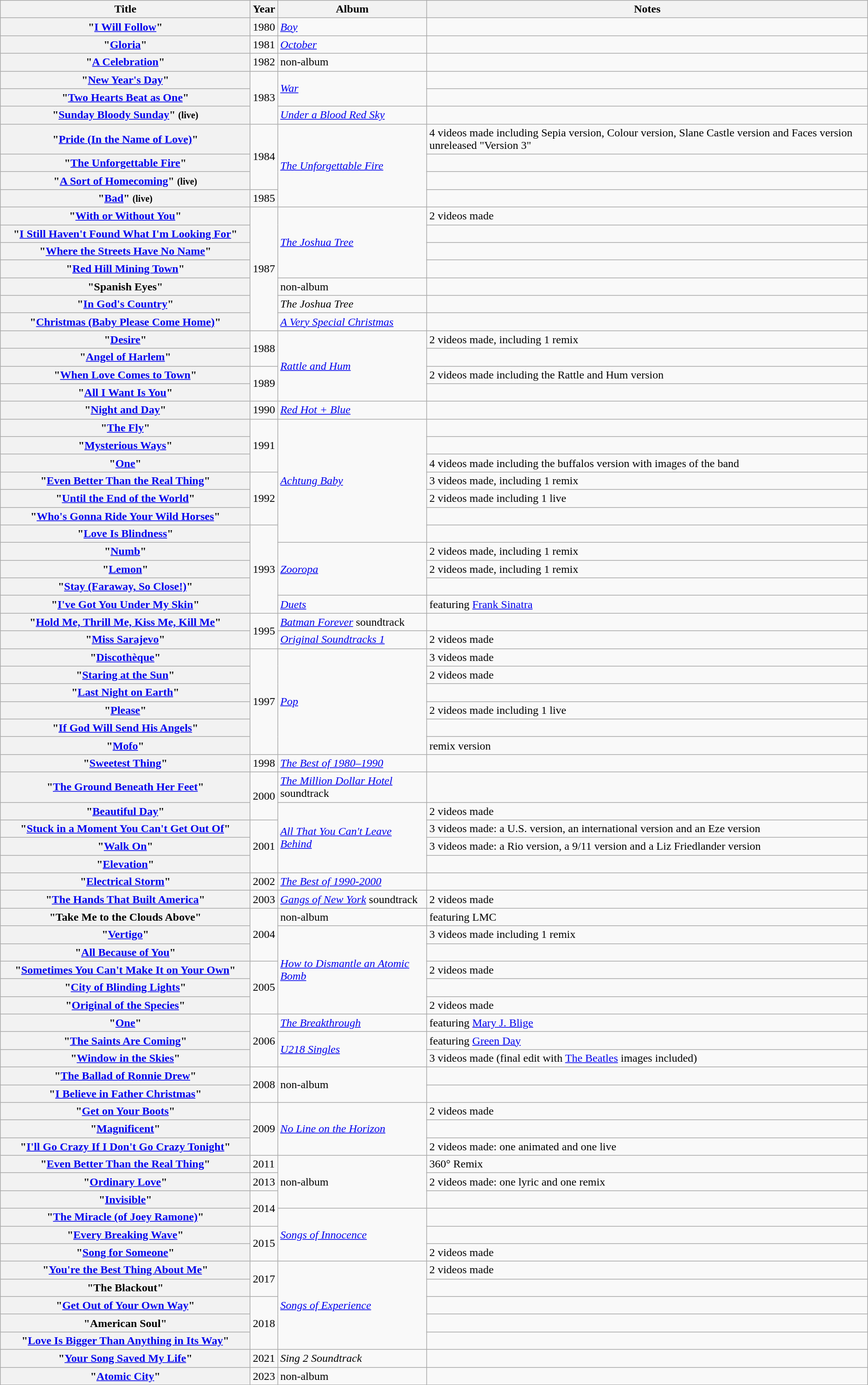<table class="wikitable plainrowheaders">
<tr>
<th scope="col" style="width:22em;">Title</th>
<th scope="col">Year</th>
<th scope="col">Album</th>
<th scope="col">Notes</th>
</tr>
<tr>
<th scope="row">"<a href='#'>I Will Follow</a>"</th>
<td>1980</td>
<td><em><a href='#'>Boy</a></em></td>
<td></td>
</tr>
<tr>
<th scope="row">"<a href='#'>Gloria</a>"</th>
<td>1981</td>
<td><em><a href='#'>October</a></em></td>
<td></td>
</tr>
<tr>
<th scope="row">"<a href='#'>A Celebration</a>"</th>
<td>1982</td>
<td>non-album</td>
<td></td>
</tr>
<tr>
<th scope="row">"<a href='#'>New Year's Day</a>"</th>
<td rowspan="3">1983</td>
<td rowspan="2"><em><a href='#'>War</a></em></td>
<td></td>
</tr>
<tr>
<th scope="row">"<a href='#'>Two Hearts Beat as One</a>"</th>
<td></td>
</tr>
<tr>
<th scope="row">"<a href='#'>Sunday Bloody Sunday</a>" <small>(live)</small></th>
<td><em><a href='#'>Under a Blood Red Sky</a></em></td>
<td></td>
</tr>
<tr>
<th scope="row">"<a href='#'>Pride (In the Name of Love)</a>"</th>
<td rowspan="3">1984</td>
<td rowspan="4"><em><a href='#'>The Unforgettable Fire</a></em></td>
<td>4 videos made including Sepia version, Colour version, Slane Castle version and Faces version unreleased "Version 3"</td>
</tr>
<tr>
<th scope="row">"<a href='#'>The Unforgettable Fire</a>"</th>
<td></td>
</tr>
<tr>
<th scope="row">"<a href='#'>A Sort of Homecoming</a>" <small>(live)</small></th>
<td></td>
</tr>
<tr>
<th scope="row">"<a href='#'>Bad</a>" <small>(live)</small></th>
<td>1985</td>
<td></td>
</tr>
<tr>
<th scope="row">"<a href='#'>With or Without You</a>"</th>
<td rowspan="7">1987</td>
<td rowspan="4"><em><a href='#'>The Joshua Tree</a></em></td>
<td>2 videos made</td>
</tr>
<tr>
<th scope="row">"<a href='#'>I Still Haven't Found What I'm Looking For</a>"</th>
<td></td>
</tr>
<tr>
<th scope="row">"<a href='#'>Where the Streets Have No Name</a>"</th>
<td></td>
</tr>
<tr>
<th scope="row">"<a href='#'>Red Hill Mining Town</a>"</th>
<td></td>
</tr>
<tr>
<th scope="row">"Spanish Eyes"</th>
<td>non-album</td>
<td></td>
</tr>
<tr>
<th scope="row">"<a href='#'>In God's Country</a>"</th>
<td><em>The Joshua Tree</em></td>
<td></td>
</tr>
<tr>
<th scope="row">"<a href='#'>Christmas (Baby Please Come Home)</a>"</th>
<td><em><a href='#'>A Very Special Christmas</a></em></td>
<td></td>
</tr>
<tr>
<th scope="row">"<a href='#'>Desire</a>"</th>
<td rowspan="2">1988</td>
<td rowspan="4"><em><a href='#'>Rattle and Hum</a></em></td>
<td>2 videos made, including 1 remix</td>
</tr>
<tr>
<th scope="row">"<a href='#'>Angel of Harlem</a>"</th>
<td></td>
</tr>
<tr>
<th scope="row">"<a href='#'>When Love Comes to Town</a>"</th>
<td rowspan="2">1989</td>
<td>2 videos made including the Rattle and Hum version</td>
</tr>
<tr>
<th scope="row">"<a href='#'>All I Want Is You</a>"</th>
<td></td>
</tr>
<tr>
<th scope="row">"<a href='#'>Night and Day</a>"</th>
<td>1990</td>
<td><em><a href='#'>Red Hot + Blue</a></em></td>
<td></td>
</tr>
<tr>
<th scope="row">"<a href='#'>The Fly</a>"</th>
<td rowspan="3">1991</td>
<td rowspan="7"><em><a href='#'>Achtung Baby</a></em></td>
<td></td>
</tr>
<tr>
<th scope="row">"<a href='#'>Mysterious Ways</a>"</th>
<td></td>
</tr>
<tr>
<th scope="row">"<a href='#'>One</a>"</th>
<td>4 videos made including the buffalos version with images of the band</td>
</tr>
<tr>
<th scope="row">"<a href='#'>Even Better Than the Real Thing</a>"</th>
<td rowspan="3">1992</td>
<td>3 videos made, including 1 remix</td>
</tr>
<tr>
<th scope="row">"<a href='#'>Until the End of the World</a>"</th>
<td>2 videos made including 1 live</td>
</tr>
<tr>
<th scope="row">"<a href='#'>Who's Gonna Ride Your Wild Horses</a>"</th>
<td></td>
</tr>
<tr>
<th scope="row">"<a href='#'>Love Is Blindness</a>"</th>
<td rowspan="5">1993</td>
<td></td>
</tr>
<tr>
<th scope="row">"<a href='#'>Numb</a>"</th>
<td rowspan="3"><em><a href='#'>Zooropa</a></em></td>
<td>2 videos made, including 1 remix</td>
</tr>
<tr>
<th scope="row">"<a href='#'>Lemon</a>"</th>
<td>2 videos made, including 1 remix</td>
</tr>
<tr>
<th scope="row">"<a href='#'>Stay (Faraway, So Close!)</a>"</th>
<td></td>
</tr>
<tr>
<th scope="row">"<a href='#'>I've Got You Under My Skin</a>"</th>
<td><em><a href='#'>Duets</a></em></td>
<td>featuring <a href='#'>Frank Sinatra</a></td>
</tr>
<tr>
<th scope="row">"<a href='#'>Hold Me, Thrill Me, Kiss Me, Kill Me</a>"</th>
<td rowspan="2">1995</td>
<td><em><a href='#'>Batman Forever</a></em> soundtrack</td>
<td></td>
</tr>
<tr>
<th scope="row">"<a href='#'>Miss Sarajevo</a>"</th>
<td><em><a href='#'>Original Soundtracks 1</a></em></td>
<td>2 videos made</td>
</tr>
<tr>
<th scope="row">"<a href='#'>Discothèque</a>"</th>
<td rowspan="6">1997</td>
<td rowspan="6"><em><a href='#'>Pop</a></em></td>
<td>3 videos made</td>
</tr>
<tr>
<th scope="row">"<a href='#'>Staring at the Sun</a>"</th>
<td>2 videos made</td>
</tr>
<tr>
<th scope="row">"<a href='#'>Last Night on Earth</a>"</th>
<td></td>
</tr>
<tr>
<th scope="row">"<a href='#'>Please</a>"</th>
<td>2 videos made including 1 live</td>
</tr>
<tr>
<th scope="row">"<a href='#'>If God Will Send His Angels</a>"</th>
<td></td>
</tr>
<tr>
<th scope="row">"<a href='#'>Mofo</a>"</th>
<td>remix version</td>
</tr>
<tr>
<th scope="row">"<a href='#'>Sweetest Thing</a>"</th>
<td>1998</td>
<td><em><a href='#'>The Best of 1980–1990</a></em></td>
<td></td>
</tr>
<tr>
<th scope="row">"<a href='#'>The Ground Beneath Her Feet</a>"</th>
<td rowspan="2">2000</td>
<td><em><a href='#'>The Million Dollar Hotel</a></em> soundtrack</td>
<td></td>
</tr>
<tr>
<th scope="row">"<a href='#'>Beautiful Day</a>"</th>
<td rowspan="4"><em><a href='#'>All That You Can't Leave Behind</a></em></td>
<td>2 videos made</td>
</tr>
<tr>
<th scope="row">"<a href='#'>Stuck in a Moment You Can't Get Out Of</a>"</th>
<td rowspan="3">2001</td>
<td>3 videos made: a U.S. version, an international version and an Eze version</td>
</tr>
<tr>
<th scope="row">"<a href='#'>Walk On</a>"</th>
<td>3 videos made: a Rio version, a 9/11 version and a Liz Friedlander version</td>
</tr>
<tr>
<th scope="row">"<a href='#'>Elevation</a>"</th>
<td></td>
</tr>
<tr>
<th scope="row">"<a href='#'>Electrical Storm</a>"</th>
<td>2002</td>
<td><em><a href='#'>The Best of 1990-2000</a></em></td>
<td></td>
</tr>
<tr>
<th scope="row">"<a href='#'>The Hands That Built America</a>"</th>
<td>2003</td>
<td><em><a href='#'>Gangs of New York</a></em> soundtrack</td>
<td>2 videos made</td>
</tr>
<tr>
<th scope="row">"Take Me to the Clouds Above"</th>
<td rowspan="3">2004</td>
<td>non-album</td>
<td>featuring LMC</td>
</tr>
<tr>
<th scope="row">"<a href='#'>Vertigo</a>"</th>
<td rowspan="5"><em><a href='#'>How to Dismantle an Atomic Bomb</a></em></td>
<td>3 videos made including 1 remix</td>
</tr>
<tr>
<th scope="row">"<a href='#'>All Because of You</a>"</th>
<td></td>
</tr>
<tr>
<th scope="row">"<a href='#'>Sometimes You Can't Make It on Your Own</a>"</th>
<td rowspan="3">2005</td>
<td>2 videos made</td>
</tr>
<tr>
<th scope="row">"<a href='#'>City of Blinding Lights</a>"</th>
<td></td>
</tr>
<tr>
<th scope="row">"<a href='#'>Original of the Species</a>"</th>
<td>2 videos made</td>
</tr>
<tr>
<th scope="row">"<a href='#'>One</a>"</th>
<td rowspan="3">2006</td>
<td><em><a href='#'>The Breakthrough</a></em></td>
<td>featuring <a href='#'>Mary J. Blige</a></td>
</tr>
<tr>
<th scope="row">"<a href='#'>The Saints Are Coming</a>"</th>
<td rowspan="2"><em><a href='#'>U218 Singles</a></em></td>
<td>featuring <a href='#'>Green Day</a></td>
</tr>
<tr>
<th scope="row">"<a href='#'>Window in the Skies</a>"</th>
<td>3 videos made (final edit with <a href='#'>The Beatles</a> images included)</td>
</tr>
<tr>
<th scope="row">"<a href='#'>The Ballad of Ronnie Drew</a>"</th>
<td rowspan="2">2008</td>
<td rowspan="2">non-album</td>
<td></td>
</tr>
<tr>
<th scope="row">"<a href='#'>I Believe in Father Christmas</a>"</th>
<td></td>
</tr>
<tr>
<th scope="row">"<a href='#'>Get on Your Boots</a>"</th>
<td rowspan="3">2009</td>
<td rowspan="3"><em><a href='#'>No Line on the Horizon</a></em></td>
<td>2 videos made</td>
</tr>
<tr>
<th scope="row">"<a href='#'>Magnificent</a>"</th>
<td></td>
</tr>
<tr>
<th scope="row">"<a href='#'>I'll Go Crazy If I Don't Go Crazy Tonight</a>"</th>
<td>2 videos made: one animated and one live</td>
</tr>
<tr>
<th scope="row">"<a href='#'>Even Better Than the Real Thing</a>"</th>
<td>2011</td>
<td rowspan="3">non-album</td>
<td>360° Remix</td>
</tr>
<tr>
<th scope="row">"<a href='#'>Ordinary Love</a>"</th>
<td>2013</td>
<td>2 videos made: one lyric and one remix</td>
</tr>
<tr>
<th scope="row">"<a href='#'>Invisible</a>"</th>
<td rowspan="2">2014</td>
<td></td>
</tr>
<tr>
<th scope="row">"<a href='#'>The Miracle (of Joey Ramone)</a>"</th>
<td rowspan="3"><em><a href='#'>Songs of Innocence</a></em></td>
<td></td>
</tr>
<tr>
<th scope="row">"<a href='#'>Every Breaking Wave</a>"</th>
<td rowspan="2">2015</td>
<td></td>
</tr>
<tr>
<th scope="row">"<a href='#'>Song for Someone</a>"</th>
<td>2 videos made</td>
</tr>
<tr>
<th scope="row">"<a href='#'>You're the Best Thing About Me</a>"</th>
<td rowspan="2">2017</td>
<td rowspan="5"><em><a href='#'>Songs of Experience</a></em></td>
<td>2 videos made</td>
</tr>
<tr>
<th scope="row">"The Blackout"</th>
<td></td>
</tr>
<tr>
<th scope="row">"<a href='#'>Get Out of Your Own Way</a>"</th>
<td rowspan="3">2018</td>
<td></td>
</tr>
<tr>
<th scope="row">"American Soul"</th>
<td></td>
</tr>
<tr>
<th scope="row">"<a href='#'>Love Is Bigger Than Anything in Its Way</a>"</th>
<td></td>
</tr>
<tr>
<th scope="row">"<a href='#'>Your Song Saved My Life</a>"</th>
<td>2021</td>
<td><em>Sing 2 Soundtrack</em></td>
<td></td>
</tr>
<tr>
<th scope="row">"<a href='#'>Atomic City</a>"</th>
<td>2023</td>
<td>non-album</td>
<td></td>
</tr>
</table>
